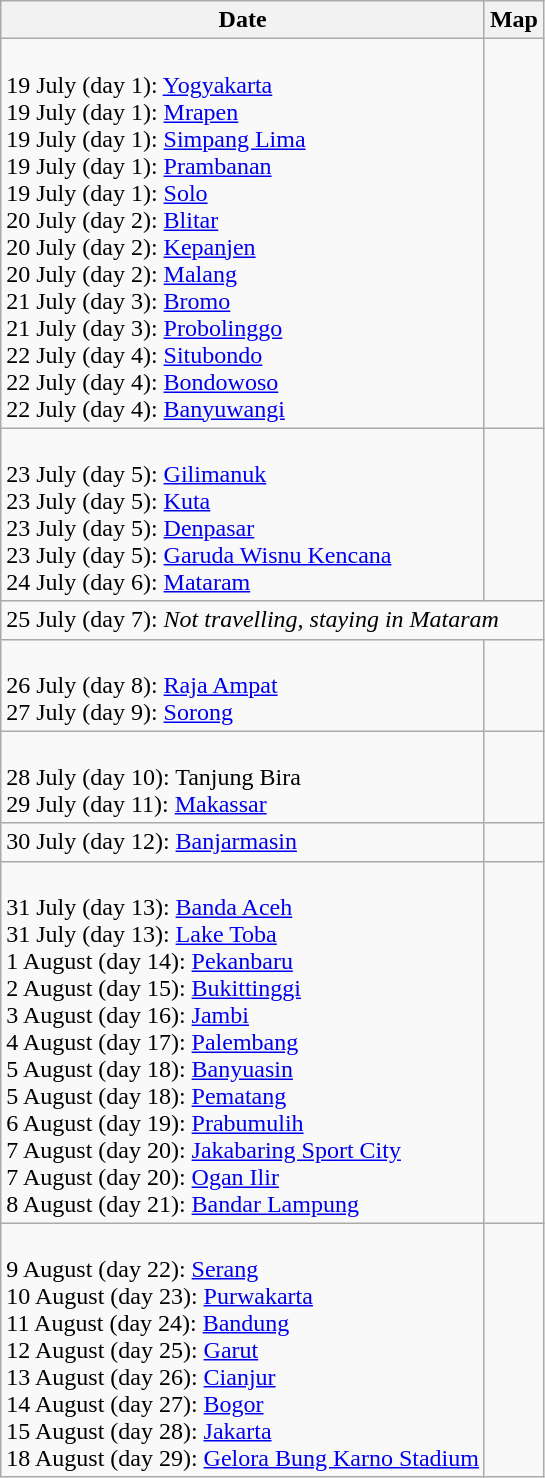<table class="wikitable">
<tr>
<th>Date</th>
<th>Map</th>
</tr>
<tr>
<td><br>19 July (day 1): <a href='#'>Yogyakarta</a><br>
19 July (day 1): <a href='#'>Mrapen</a><br>
19 July (day 1): <a href='#'>Simpang Lima</a><br>
19 July (day 1): <a href='#'>Prambanan</a><br>
19 July (day 1): <a href='#'>Solo</a><br>
20 July (day 2): <a href='#'>Blitar</a><br>
20 July (day 2): <a href='#'>Kepanjen</a><br>
20 July (day 2): <a href='#'>Malang</a><br>
21 July (day 3): <a href='#'>Bromo</a><br>
21 July (day 3): <a href='#'>Probolinggo</a><br>
22 July (day 4): <a href='#'>Situbondo</a><br>
22 July (day 4): <a href='#'>Bondowoso</a><br>
22 July (day 4): <a href='#'>Banyuwangi</a></td>
<td></td>
</tr>
<tr>
<td><br>23 July (day 5): <a href='#'>Gilimanuk</a><br>
23 July (day 5): <a href='#'>Kuta</a><br>
23 July (day 5): <a href='#'>Denpasar</a><br>
23 July (day 5): <a href='#'>Garuda Wisnu Kencana</a><br>
24 July (day 6): <a href='#'>Mataram</a></td>
<td></td>
</tr>
<tr>
<td colspan="2">25 July (day 7): <em>Not travelling, staying in Mataram</em></td>
</tr>
<tr>
<td><br>26 July (day 8): <a href='#'>Raja Ampat</a><br>
27 July (day 9): <a href='#'>Sorong</a></td>
<td></td>
</tr>
<tr>
<td><br>28 July (day 10): Tanjung Bira<br>
29 July (day 11): <a href='#'>Makassar</a></td>
<td></td>
</tr>
<tr>
<td>30 July (day 12): <a href='#'>Banjarmasin</a></td>
<td></td>
</tr>
<tr>
<td><br>31 July (day 13): <a href='#'>Banda Aceh</a><br>
31 July (day 13): <a href='#'>Lake Toba</a><br>
1 August (day 14): <a href='#'>Pekanbaru</a><br>
2 August (day 15): <a href='#'>Bukittinggi</a><br>
3 August (day 16): <a href='#'>Jambi</a><br>
4 August (day 17): <a href='#'>Palembang</a><br>
5 August (day 18): <a href='#'>Banyuasin</a><br>
5 August (day 18): <a href='#'>Pematang</a><br>
6 August (day 19): <a href='#'>Prabumulih</a><br>
7 August (day 20): <a href='#'>Jakabaring Sport City</a><br>
7 August (day 20): <a href='#'>Ogan Ilir</a><br>
8 August (day 21): <a href='#'>Bandar Lampung</a></td>
<td></td>
</tr>
<tr>
<td><br>9 August (day 22): <a href='#'>Serang</a><br>
10 August (day 23): <a href='#'>Purwakarta</a><br>
11 August (day 24): <a href='#'>Bandung</a><br>
12 August (day 25): <a href='#'>Garut</a><br>
13 August (day 26): <a href='#'>Cianjur</a><br>
14 August (day 27): <a href='#'>Bogor</a><br>
15 August (day 28): <a href='#'>Jakarta</a><br>
18 August (day 29): <a href='#'>Gelora Bung Karno Stadium</a></td>
<td></td>
</tr>
</table>
